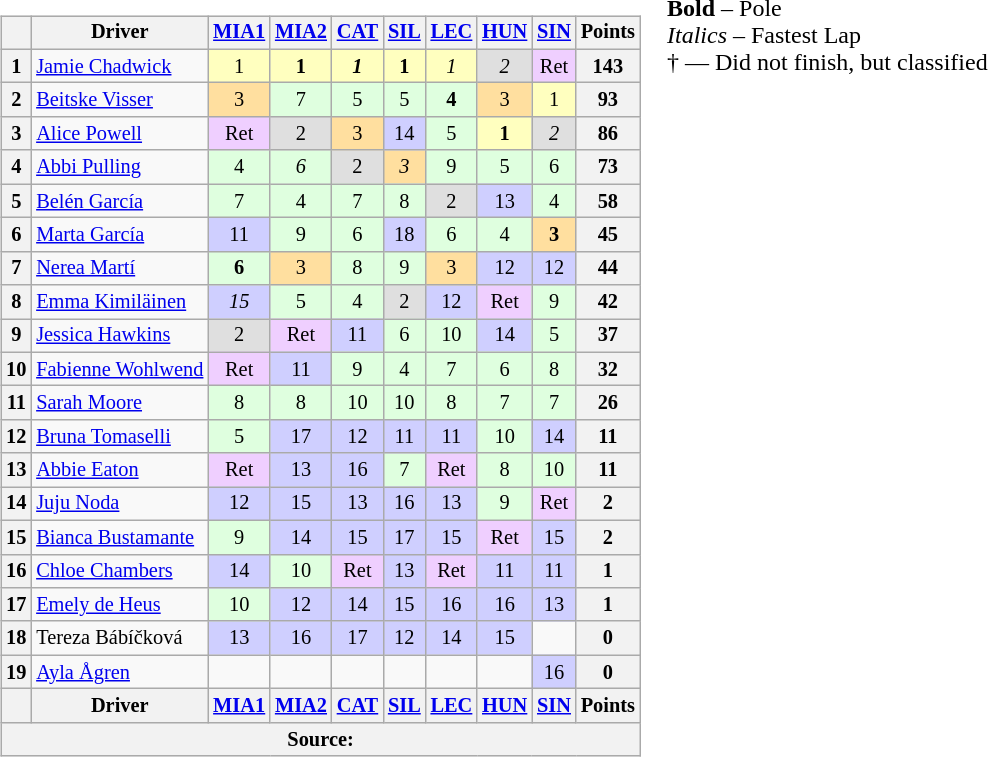<table>
<tr>
<td><br><table class="wikitable" style="font-size:85%; text-align:center">
<tr>
<th valign="middle"></th>
<th valign="middle">Driver</th>
<th><a href='#'>MIA1</a><br></th>
<th><a href='#'>MIA2</a><br></th>
<th><a href='#'>CAT</a><br></th>
<th><a href='#'>SIL</a><br></th>
<th><a href='#'>LEC</a><br></th>
<th><a href='#'>HUN</a><br></th>
<th><a href='#'>SIN</a><br></th>
<th valign="middle">Points</th>
</tr>
<tr>
<th>1</th>
<td align="left"> <a href='#'>Jamie Chadwick</a></td>
<td style="background:#ffffbf;">1</td>
<td style="background:#ffffbf;"><strong>1</strong></td>
<td style="background:#ffffbf;"><strong><em>1</em></strong></td>
<td style="background:#ffffbf;"><strong>1</strong></td>
<td style="background:#ffffbf;"><em>1</em></td>
<td style="background:#dfdfdf;"><em>2</em></td>
<td style="background:#efcfff;">Ret</td>
<th>143</th>
</tr>
<tr>
<th>2</th>
<td align="left"> <a href='#'>Beitske Visser</a></td>
<td style="background:#ffdf9f;">3</td>
<td style="background:#dfffdf;">7</td>
<td style="background:#dfffdf;">5</td>
<td style="background:#dfffdf;">5</td>
<td style="background:#dfffdf;"><strong>4</strong></td>
<td style="background:#ffdf9f;">3</td>
<td style="background:#ffffbf;">1</td>
<th>93</th>
</tr>
<tr>
<th>3</th>
<td align="left"> <a href='#'>Alice Powell</a></td>
<td style="background:#efcfff;">Ret</td>
<td style="background:#dfdfdf;">2</td>
<td style="background:#ffdf9f;">3</td>
<td style="background:#cfcfff;">14</td>
<td style="background:#dfffdf;">5</td>
<td style="background:#ffffbf;"><strong>1</strong></td>
<td style="background:#dfdfdf;"><em>2</em></td>
<th>86</th>
</tr>
<tr>
<th>4</th>
<td align="left"> <a href='#'>Abbi Pulling</a></td>
<td style="background:#dfffdf;">4</td>
<td style="background:#dfffdf;"><em>6</em></td>
<td style="background:#dfdfdf;">2</td>
<td style="background:#ffdf9f;"><em>3</em></td>
<td style="background:#dfffdf;">9</td>
<td style="background:#dfffdf;">5</td>
<td style="background:#dfffdf;">6</td>
<th>73</th>
</tr>
<tr>
<th>5</th>
<td align="left"> <a href='#'>Belén García</a></td>
<td style="background:#dfffdf;">7</td>
<td style="background:#dfffdf;">4</td>
<td style="background:#dfffdf;">7</td>
<td style="background:#dfffdf;">8</td>
<td style="background:#dfdfdf;">2</td>
<td style="background:#cfcfff;">13</td>
<td style="background:#dfffdf;">4</td>
<th>58</th>
</tr>
<tr>
<th>6</th>
<td align="left"> <a href='#'>Marta García</a></td>
<td style="background:#cfcfff;">11</td>
<td style="background:#dfffdf;">9</td>
<td style="background:#dfffdf;">6</td>
<td style="background:#cfcfff;">18</td>
<td style="background:#dfffdf;">6</td>
<td style="background:#dfffdf;">4</td>
<td style="background:#ffdf9f;"><strong>3</strong></td>
<th>45</th>
</tr>
<tr>
<th>7</th>
<td align="left"> <a href='#'>Nerea Martí</a></td>
<td style="background:#dfffdf;"><strong>6</strong></td>
<td style="background:#ffdf9f;">3</td>
<td style="background:#dfffdf;">8</td>
<td style="background:#dfffdf;">9</td>
<td style="background:#ffdf9f;">3</td>
<td style="background:#cfcfff;">12</td>
<td style="background:#cfcfff;">12</td>
<th>44</th>
</tr>
<tr>
<th>8</th>
<td align="left"> <a href='#'>Emma Kimiläinen</a></td>
<td style="background:#cfcfff;"><em>15</em></td>
<td style="background:#dfffdf;">5</td>
<td style="background:#dfffdf;">4</td>
<td style="background:#dfdfdf;">2</td>
<td style="background:#cfcfff;">12</td>
<td style="background:#efcfff;">Ret</td>
<td style="background:#dfffdf;">9</td>
<th>42</th>
</tr>
<tr>
<th>9</th>
<td align="left"> <a href='#'>Jessica Hawkins</a></td>
<td style="background:#dfdfdf;">2</td>
<td style="background:#efcfff;">Ret</td>
<td style="background:#cfcfff;">11</td>
<td style="background:#dfffdf;">6</td>
<td style="background:#dfffdf;">10</td>
<td style="background:#cfcfff;">14</td>
<td style="background:#dfffdf;">5</td>
<th>37</th>
</tr>
<tr>
<th>10</th>
<td align="left" nowrap=""> <a href='#'>Fabienne Wohlwend</a></td>
<td style="background:#efcfff;">Ret</td>
<td style="background:#cfcfff;">11</td>
<td style="background:#dfffdf;">9</td>
<td style="background:#dfffdf;">4</td>
<td style="background:#dfffdf;">7</td>
<td style="background:#dfffdf;">6</td>
<td style="background:#dfffdf;">8</td>
<th>32</th>
</tr>
<tr>
<th>11</th>
<td align="left"> <a href='#'>Sarah Moore</a></td>
<td style="background:#dfffdf;">8</td>
<td style="background:#dfffdf;">8</td>
<td style="background:#dfffdf;">10</td>
<td style="background:#dfffdf;">10</td>
<td style="background:#dfffdf;">8</td>
<td style="background:#dfffdf;">7</td>
<td style="background:#dfffdf;">7</td>
<th>26</th>
</tr>
<tr>
<th>12</th>
<td align="left"> <a href='#'>Bruna Tomaselli</a></td>
<td style="background:#dfffdf;">5</td>
<td style="background:#cfcfff;">17</td>
<td style="background:#cfcfff;">12</td>
<td style="background:#cfcfff;">11</td>
<td style="background:#cfcfff;">11</td>
<td style="background:#dfffdf;">10</td>
<td style="background:#cfcfff;">14</td>
<th>11</th>
</tr>
<tr>
<th>13</th>
<td align="left"> <a href='#'>Abbie Eaton</a></td>
<td style="background:#efcfff;">Ret</td>
<td style="background:#cfcfff;">13</td>
<td style="background:#cfcfff;">16</td>
<td style="background:#dfffdf;">7</td>
<td style="background:#efcfff;">Ret</td>
<td style="background:#dfffdf;">8</td>
<td style="background:#dfffdf;">10</td>
<th>11</th>
</tr>
<tr>
<th>14</th>
<td align="left"> <a href='#'>Juju Noda</a></td>
<td style="background:#cfcfff;">12</td>
<td style="background:#cfcfff;">15</td>
<td style="background:#cfcfff;">13</td>
<td style="background:#cfcfff;">16</td>
<td style="background:#cfcfff;">13</td>
<td style="background:#dfffdf;">9</td>
<td style="background:#efcfff;">Ret</td>
<th>2</th>
</tr>
<tr>
<th>15</th>
<td nowrap align="left"> <a href='#'>Bianca Bustamante</a></td>
<td style="background:#dfffdf;">9</td>
<td style="background:#cfcfff;">14</td>
<td style="background:#cfcfff;">15</td>
<td style="background:#cfcfff;">17</td>
<td style="background:#cfcfff;">15</td>
<td style="background:#efcfff;">Ret</td>
<td style="background:#cfcfff;">15</td>
<th>2</th>
</tr>
<tr>
<th>16</th>
<td align="left"> <a href='#'>Chloe Chambers</a></td>
<td style="background:#cfcfff;">14</td>
<td style="background:#dfffdf;">10</td>
<td style="background:#efcfff;">Ret</td>
<td style="background:#cfcfff;">13</td>
<td style="background:#efcfff;">Ret</td>
<td style="background:#cfcfff;">11</td>
<td style="background:#cfcfff;">11</td>
<th>1</th>
</tr>
<tr>
<th>17</th>
<td align="left"> <a href='#'>Emely de Heus</a></td>
<td style="background:#dfffdf;">10</td>
<td style="background:#cfcfff;">12</td>
<td style="background:#cfcfff;">14</td>
<td style="background:#cfcfff;">15</td>
<td style="background:#cfcfff;">16</td>
<td style="background:#cfcfff;">16</td>
<td style="background:#cfcfff;">13</td>
<th>1</th>
</tr>
<tr>
<th>18</th>
<td align="left"> Tereza Bábíčková</td>
<td style="background:#cfcfff;">13</td>
<td style="background:#cfcfff;">16</td>
<td style="background:#cfcfff;">17</td>
<td style="background:#cfcfff;">12</td>
<td style="background:#cfcfff;">14</td>
<td style="background:#cfcfff;">15</td>
<td></td>
<th>0</th>
</tr>
<tr>
<th>19</th>
<td align="left"> <a href='#'>Ayla Ågren</a></td>
<td></td>
<td></td>
<td></td>
<td></td>
<td></td>
<td></td>
<td style="background:#cfcfff;">16</td>
<th>0</th>
</tr>
<tr>
<th></th>
<th>Driver</th>
<th><a href='#'>MIA1</a><br></th>
<th><a href='#'>MIA2</a><br></th>
<th><a href='#'>CAT</a><br></th>
<th><a href='#'>SIL</a><br></th>
<th><a href='#'>LEC</a><br></th>
<th><a href='#'>HUN</a><br></th>
<th><a href='#'>SIN</a><br></th>
<th>Points</th>
</tr>
<tr>
<th colspan=10>Source:</th>
</tr>
</table>
</td>
<td valign="top"><br><span><strong>Bold</strong> – Pole</span><br><span><em>Italics</em> – Fastest Lap</span><br><span>† — Did not finish, but classified</span></td>
</tr>
</table>
